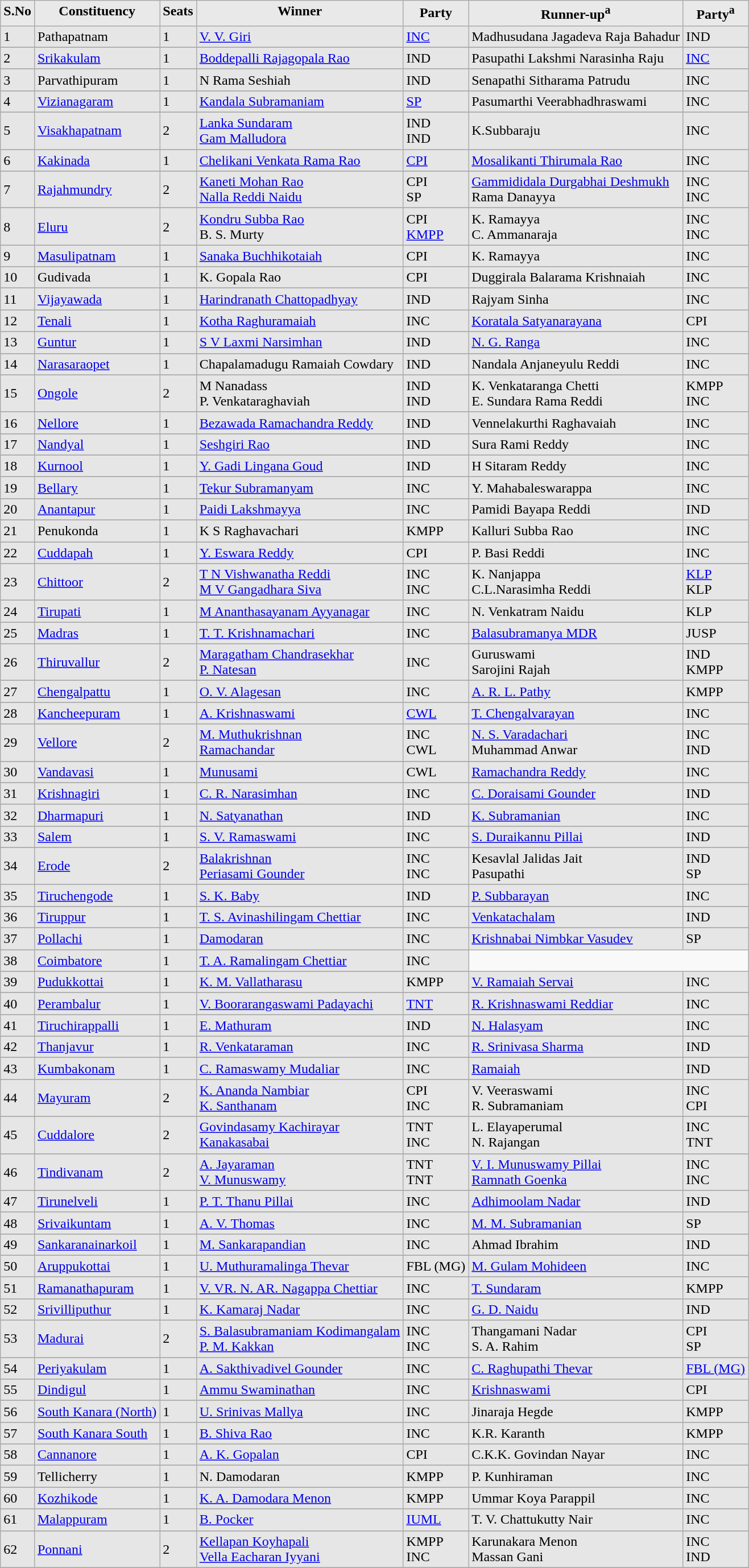<table class="wikitable sortable">
<tr>
<th style="background-color:#E9E9E9" align=left valign=top>S.No</th>
<th style="background-color:#E9E9E9" align=left valign=top>Constituency</th>
<th style="background-color:#E9E9E9" align=left valign=top>Seats</th>
<th style="background-color:#E9E9E9" align=left valign=top>Winner</th>
<th style="background-color:#E9E9E9" align=right>Party</th>
<th style="background-color:#E9E9E9" align=right>Runner-up<sup>a</sup></th>
<th style="background-color:#E9E9E9" align=right>Party<sup>a</sup></th>
</tr>
<tr bgcolor=#E6E6E6>
<td>1</td>
<td>Pathapatnam</td>
<td>1</td>
<td><a href='#'>V. V. Giri</a></td>
<td><a href='#'>INC</a></td>
<td>Madhusudana Jagadeva Raja Bahadur</td>
<td>IND</td>
</tr>
<tr>
</tr>
<tr bgcolor=#E6E6E6>
<td>2</td>
<td><a href='#'>Srikakulam</a></td>
<td>1</td>
<td><a href='#'>Boddepalli Rajagopala Rao</a></td>
<td>IND</td>
<td>Pasupathi Lakshmi Narasinha Raju</td>
<td><a href='#'>INC</a></td>
</tr>
<tr>
</tr>
<tr bgcolor=#E6E6E6>
<td>3</td>
<td>Parvathipuram</td>
<td>1</td>
<td>N Rama Seshiah</td>
<td>IND</td>
<td>Senapathi Sitharama Patrudu</td>
<td>INC</td>
</tr>
<tr>
</tr>
<tr bgcolor=#E6E6E6>
<td>4</td>
<td><a href='#'>Vizianagaram</a></td>
<td>1</td>
<td><a href='#'>Kandala Subramaniam</a></td>
<td><a href='#'>SP</a></td>
<td>Pasumarthi Veerabhadhraswami</td>
<td>INC</td>
</tr>
<tr>
</tr>
<tr bgcolor=#E6E6E6>
<td>5</td>
<td><a href='#'>Visakhapatnam</a></td>
<td>2</td>
<td><a href='#'>Lanka Sundaram</a><br><a href='#'>Gam Malludora</a></td>
<td>IND<br>IND</td>
<td>K.Subbaraju</td>
<td>INC</td>
</tr>
<tr>
</tr>
<tr bgcolor=#E6E6E6>
<td>6</td>
<td><a href='#'>Kakinada</a></td>
<td>1</td>
<td><a href='#'>Chelikani Venkata Rama Rao</a></td>
<td><a href='#'>CPI</a></td>
<td><a href='#'>Mosalikanti Thirumala Rao</a></td>
<td>INC</td>
</tr>
<tr>
</tr>
<tr bgcolor=#E6E6E6>
<td>7</td>
<td><a href='#'>Rajahmundry</a></td>
<td>2</td>
<td><a href='#'>Kaneti Mohan Rao</a><br><a href='#'>Nalla Reddi Naidu</a></td>
<td>CPI<br>SP</td>
<td><a href='#'>Gammididala Durgabhai Deshmukh</a><br>Rama Danayya</td>
<td>INC<br>INC</td>
</tr>
<tr>
</tr>
<tr bgcolor=#E6E6E6>
<td>8</td>
<td><a href='#'>Eluru</a></td>
<td>2</td>
<td><a href='#'>Kondru Subba Rao</a><br>B. S. Murty</td>
<td>CPI<br><a href='#'>KMPP</a></td>
<td>K. Ramayya<br>C. Ammanaraja</td>
<td>INC<br>INC</td>
</tr>
<tr>
</tr>
<tr bgcolor=#E6E6E6>
<td>9</td>
<td><a href='#'>Masulipatnam</a></td>
<td>1</td>
<td><a href='#'>Sanaka Buchhikotaiah</a></td>
<td>CPI</td>
<td>K. Ramayya</td>
<td>INC</td>
</tr>
<tr>
</tr>
<tr bgcolor=#E6E6E6>
<td>10</td>
<td>Gudivada</td>
<td>1</td>
<td>K. Gopala Rao</td>
<td>CPI</td>
<td>Duggirala Balarama Krishnaiah</td>
<td>INC</td>
</tr>
<tr>
</tr>
<tr bgcolor=#E6E6E6>
<td>11</td>
<td><a href='#'>Vijayawada</a></td>
<td>1</td>
<td><a href='#'>Harindranath Chattopadhyay</a></td>
<td>IND</td>
<td>Rajyam Sinha</td>
<td>INC</td>
</tr>
<tr>
</tr>
<tr bgcolor=#E6E6E6>
<td>12</td>
<td><a href='#'>Tenali</a></td>
<td>1</td>
<td><a href='#'>Kotha Raghuramaiah</a></td>
<td>INC</td>
<td><a href='#'>Koratala Satyanarayana</a></td>
<td>CPI</td>
</tr>
<tr>
</tr>
<tr bgcolor=#E6E6E6>
<td>13</td>
<td><a href='#'>Guntur</a></td>
<td>1</td>
<td><a href='#'>S V Laxmi Narsimhan</a></td>
<td>IND</td>
<td><a href='#'>N. G. Ranga</a></td>
<td>INC</td>
</tr>
<tr>
</tr>
<tr bgcolor=#E6E6E6>
<td>14</td>
<td><a href='#'>Narasaraopet</a></td>
<td>1</td>
<td>Chapalamadugu Ramaiah Cowdary</td>
<td>IND</td>
<td>Nandala Anjaneyulu Reddi</td>
<td>INC</td>
</tr>
<tr>
</tr>
<tr bgcolor=#E6E6E6>
<td>15</td>
<td><a href='#'>Ongole</a></td>
<td>2</td>
<td>M Nanadass <br>P. Venkataraghaviah</td>
<td>IND<br>IND</td>
<td>K. Venkataranga Chetti<br>E. Sundara Rama Reddi</td>
<td>KMPP<br>INC</td>
</tr>
<tr>
</tr>
<tr bgcolor=#E6E6E6>
<td>16</td>
<td><a href='#'>Nellore</a></td>
<td>1</td>
<td><a href='#'>Bezawada Ramachandra Reddy</a></td>
<td>IND</td>
<td>Vennelakurthi Raghavaiah</td>
<td>INC</td>
</tr>
<tr>
</tr>
<tr bgcolor=#E6E6E6>
<td>17</td>
<td><a href='#'>Nandyal</a></td>
<td>1</td>
<td><a href='#'>Seshgiri Rao</a></td>
<td>IND</td>
<td>Sura Rami Reddy</td>
<td>INC</td>
</tr>
<tr>
</tr>
<tr bgcolor=#E6E6E6>
<td>18</td>
<td><a href='#'>Kurnool</a></td>
<td>1</td>
<td><a href='#'>Y. Gadi Lingana Goud</a></td>
<td>IND</td>
<td>H Sitaram Reddy</td>
<td>INC</td>
</tr>
<tr>
</tr>
<tr bgcolor=#E6E6E6>
<td>19</td>
<td><a href='#'>Bellary</a></td>
<td>1</td>
<td><a href='#'>Tekur Subramanyam</a></td>
<td>INC</td>
<td>Y. Mahabaleswarappa</td>
<td>INC</td>
</tr>
<tr>
</tr>
<tr bgcolor=#E6E6E6>
<td>20</td>
<td><a href='#'>Anantapur</a></td>
<td>1</td>
<td><a href='#'>Paidi Lakshmayya</a></td>
<td>INC</td>
<td>Pamidi Bayapa Reddi</td>
<td>IND</td>
</tr>
<tr>
</tr>
<tr bgcolor=#E6E6E6>
<td>21</td>
<td>Penukonda</td>
<td>1</td>
<td>K S Raghavachari</td>
<td>KMPP</td>
<td>Kalluri Subba Rao</td>
<td>INC</td>
</tr>
<tr>
</tr>
<tr bgcolor=#E6E6E6>
<td>22</td>
<td><a href='#'>Cuddapah</a></td>
<td>1</td>
<td><a href='#'>Y. Eswara Reddy</a></td>
<td>CPI</td>
<td>P. Basi Reddi</td>
<td>INC</td>
</tr>
<tr>
</tr>
<tr bgcolor=#E6E6E6>
<td>23</td>
<td><a href='#'>Chittoor</a></td>
<td>2</td>
<td><a href='#'>T N Vishwanatha Reddi</a> <br><a href='#'>M V Gangadhara Siva</a></td>
<td>INC<br>INC</td>
<td>K. Nanjappa<br>C.L.Narasimha Reddi</td>
<td><a href='#'>KLP</a><br>KLP</td>
</tr>
<tr>
</tr>
<tr bgcolor=#E6E6E6>
<td>24</td>
<td><a href='#'>Tirupati</a></td>
<td>1</td>
<td><a href='#'>M Ananthasayanam Ayyanagar</a></td>
<td>INC</td>
<td>N. Venkatram Naidu</td>
<td>KLP</td>
</tr>
<tr>
</tr>
<tr bgcolor=#E6E6E6>
<td>25</td>
<td><a href='#'>Madras</a></td>
<td>1</td>
<td><a href='#'>T. T. Krishnamachari</a></td>
<td>INC</td>
<td><a href='#'>Balasubramanya MDR</a></td>
<td>JUSP</td>
</tr>
<tr>
</tr>
<tr bgcolor=#E6E6E6>
<td>26</td>
<td><a href='#'>Thiruvallur</a></td>
<td>2</td>
<td><a href='#'>Maragatham Chandrasekhar</a><br><a href='#'>P. Natesan</a></td>
<td>INC<br></td>
<td>Guruswami <br> Sarojini Rajah</td>
<td>IND<br>KMPP</td>
</tr>
<tr>
</tr>
<tr bgcolor=#E6E6E6>
<td>27</td>
<td><a href='#'>Chengalpattu</a></td>
<td>1</td>
<td><a href='#'>O. V. Alagesan</a></td>
<td>INC</td>
<td><a href='#'>A. R. L. Pathy</a></td>
<td>KMPP</td>
</tr>
<tr>
</tr>
<tr bgcolor=#E6E6E6>
<td>28</td>
<td><a href='#'>Kancheepuram</a></td>
<td>1</td>
<td><a href='#'>A. Krishnaswami</a></td>
<td><a href='#'>CWL</a></td>
<td><a href='#'>T. Chengalvarayan</a></td>
<td>INC</td>
</tr>
<tr>
</tr>
<tr bgcolor=#E6E6E6>
<td>29</td>
<td><a href='#'>Vellore</a></td>
<td>2</td>
<td><a href='#'>M. Muthukrishnan</a><br><a href='#'>Ramachandar</a></td>
<td>INC<br>CWL</td>
<td><a href='#'>N. S. Varadachari</a><br>Muhammad Anwar</td>
<td>INC<br>IND</td>
</tr>
<tr>
</tr>
<tr bgcolor=#E6E6E6>
<td>30</td>
<td><a href='#'>Vandavasi</a></td>
<td>1</td>
<td><a href='#'>Munusami</a></td>
<td>CWL</td>
<td><a href='#'>Ramachandra Reddy</a></td>
<td>INC</td>
</tr>
<tr>
</tr>
<tr bgcolor=#E6E6E6>
<td>31</td>
<td><a href='#'>Krishnagiri</a></td>
<td>1</td>
<td><a href='#'>C. R. Narasimhan</a></td>
<td>INC</td>
<td><a href='#'>C. Doraisami Gounder</a></td>
<td>IND</td>
</tr>
<tr>
</tr>
<tr bgcolor=#E6E6E6>
<td>32</td>
<td><a href='#'>Dharmapuri</a></td>
<td>1</td>
<td><a href='#'>N. Satyanathan</a></td>
<td>IND</td>
<td><a href='#'>K. Subramanian</a></td>
<td>INC</td>
</tr>
<tr>
</tr>
<tr bgcolor=#E6E6E6>
<td>33</td>
<td><a href='#'>Salem</a></td>
<td>1</td>
<td><a href='#'>S. V. Ramaswami</a></td>
<td>INC</td>
<td><a href='#'>S. Duraikannu Pillai</a></td>
<td>IND</td>
</tr>
<tr>
</tr>
<tr bgcolor=#E6E6E6>
<td>34</td>
<td><a href='#'>Erode</a></td>
<td>2</td>
<td><a href='#'>Balakrishnan</a><br><a href='#'>Periasami Gounder</a></td>
<td>INC<br>INC</td>
<td>Kesavlal Jalidas Jait<br>Pasupathi</td>
<td>IND<br>SP</td>
</tr>
<tr>
</tr>
<tr bgcolor=#E6E6E6>
<td>35</td>
<td><a href='#'>Tiruchengode</a></td>
<td>1</td>
<td><a href='#'>S. K. Baby</a></td>
<td>IND</td>
<td><a href='#'>P. Subbarayan</a></td>
<td>INC</td>
</tr>
<tr>
</tr>
<tr bgcolor=#E6E6E6>
<td>36</td>
<td><a href='#'>Tiruppur</a></td>
<td>1</td>
<td><a href='#'>T. S. Avinashilingam Chettiar</a></td>
<td>INC</td>
<td><a href='#'>Venkatachalam</a></td>
<td>IND</td>
</tr>
<tr>
</tr>
<tr bgcolor=#E6E6E6>
<td>37</td>
<td><a href='#'>Pollachi</a></td>
<td>1</td>
<td><a href='#'>Damodaran</a></td>
<td>INC</td>
<td><a href='#'>Krishnabai Nimbkar Vasudev</a></td>
<td>SP</td>
</tr>
<tr>
</tr>
<tr bgcolor=#E6E6E6>
<td>38</td>
<td><a href='#'>Coimbatore</a></td>
<td>1</td>
<td><a href='#'>T. A. Ramalingam Chettiar</a></td>
<td>INC</td>
</tr>
<tr>
</tr>
<tr>
</tr>
<tr>
</tr>
<tr bgcolor=#E6E6E6>
<td>39</td>
<td><a href='#'>Pudukkottai</a></td>
<td>1</td>
<td><a href='#'>K. M. Vallatharasu</a></td>
<td>KMPP</td>
<td><a href='#'>V. Ramaiah Servai</a></td>
<td>INC</td>
</tr>
<tr>
</tr>
<tr bgcolor=#E6E6E6>
<td>40</td>
<td><a href='#'>Perambalur</a></td>
<td>1</td>
<td><a href='#'>V. Boorarangaswami Padayachi</a></td>
<td><a href='#'>TNT</a></td>
<td><a href='#'>R. Krishnaswami Reddiar</a></td>
<td>INC</td>
</tr>
<tr>
</tr>
<tr bgcolor=#E6E6E6>
<td>41</td>
<td><a href='#'>Tiruchirappalli</a></td>
<td>1</td>
<td><a href='#'>E. Mathuram</a></td>
<td>IND</td>
<td><a href='#'>N. Halasyam</a></td>
<td>INC</td>
</tr>
<tr>
</tr>
<tr bgcolor=#E6E6E6>
<td>42</td>
<td><a href='#'>Thanjavur</a></td>
<td>1</td>
<td><a href='#'>R. Venkataraman</a></td>
<td>INC</td>
<td><a href='#'>R. Srinivasa Sharma</a></td>
<td>IND</td>
</tr>
<tr>
</tr>
<tr bgcolor=#E6E6E6>
<td>43</td>
<td><a href='#'>Kumbakonam</a></td>
<td>1</td>
<td><a href='#'>C. Ramaswamy Mudaliar</a></td>
<td>INC</td>
<td><a href='#'>Ramaiah</a></td>
<td>IND</td>
</tr>
<tr>
</tr>
<tr bgcolor=#E6E6E6>
<td>44</td>
<td><a href='#'>Mayuram</a></td>
<td>2</td>
<td><a href='#'>K. Ananda Nambiar</a><br><a href='#'>K. Santhanam</a></td>
<td>CPI<br>INC</td>
<td>V. Veeraswami<br>R. Subramaniam</td>
<td>INC<br>CPI</td>
</tr>
<tr>
</tr>
<tr bgcolor=#E6E6E6>
<td>45</td>
<td><a href='#'>Cuddalore</a></td>
<td>2</td>
<td><a href='#'>Govindasamy Kachirayar</a><br><a href='#'>Kanakasabai</a></td>
<td>TNT<br>INC</td>
<td>L. Elayaperumal<br>N. Rajangan</td>
<td>INC<br>TNT</td>
</tr>
<tr>
</tr>
<tr bgcolor=#E6E6E6>
<td>46</td>
<td><a href='#'>Tindivanam</a></td>
<td>2</td>
<td><a href='#'>A. Jayaraman</a> <br> <a href='#'>V. Munuswamy</a></td>
<td>TNT<br>TNT</td>
<td><a href='#'>V. I. Munuswamy Pillai</a><br><a href='#'>Ramnath Goenka</a></td>
<td>INC<br>INC</td>
</tr>
<tr>
</tr>
<tr bgcolor=#E6E6E6>
<td>47</td>
<td><a href='#'>Tirunelveli</a></td>
<td>1</td>
<td><a href='#'>P. T. Thanu Pillai</a></td>
<td>INC</td>
<td><a href='#'>Adhimoolam Nadar</a></td>
<td>IND</td>
</tr>
<tr>
</tr>
<tr bgcolor=#E6E6E6>
<td>48</td>
<td><a href='#'>Srivaikuntam</a></td>
<td>1</td>
<td><a href='#'>A. V. Thomas</a></td>
<td>INC</td>
<td><a href='#'>M. M. Subramanian</a></td>
<td>SP</td>
</tr>
<tr>
</tr>
<tr bgcolor=#E6E6E6>
<td>49</td>
<td><a href='#'>Sankaranainarkoil</a></td>
<td>1</td>
<td><a href='#'>M. Sankarapandian</a></td>
<td>INC</td>
<td>Ahmad Ibrahim</td>
<td>IND</td>
</tr>
<tr>
</tr>
<tr bgcolor=#E6E6E6>
<td>50</td>
<td><a href='#'>Aruppukottai</a></td>
<td>1</td>
<td><a href='#'>U. Muthuramalinga Thevar</a></td>
<td>FBL (MG)</td>
<td><a href='#'>M. Gulam Mohideen</a></td>
<td>INC</td>
</tr>
<tr>
</tr>
<tr bgcolor=#E6E6E6>
<td>51</td>
<td><a href='#'>Ramanathapuram</a></td>
<td>1</td>
<td><a href='#'>V. VR. N. AR. Nagappa Chettiar</a></td>
<td>INC</td>
<td><a href='#'>T. Sundaram</a></td>
<td>KMPP</td>
</tr>
<tr>
</tr>
<tr bgcolor=#E6E6E6>
<td>52</td>
<td><a href='#'>Srivilliputhur</a></td>
<td>1</td>
<td><a href='#'>K. Kamaraj Nadar</a></td>
<td>INC</td>
<td><a href='#'>G. D. Naidu</a></td>
<td>IND</td>
</tr>
<tr>
</tr>
<tr bgcolor=#E6E6E6>
<td>53</td>
<td><a href='#'>Madurai</a></td>
<td>2</td>
<td><a href='#'>S. Balasubramaniam Kodimangalam</a><br><a href='#'>P. M. Kakkan</a></td>
<td>INC<br>INC</td>
<td>Thangamani Nadar<br>S. A. Rahim</td>
<td>CPI<br>SP</td>
</tr>
<tr>
</tr>
<tr bgcolor=#E6E6E6>
<td>54</td>
<td><a href='#'>Periyakulam</a></td>
<td>1</td>
<td><a href='#'>A. Sakthivadivel Gounder</a></td>
<td>INC</td>
<td><a href='#'>C. Raghupathi Thevar</a></td>
<td><a href='#'>FBL (MG)</a></td>
</tr>
<tr>
</tr>
<tr bgcolor=#E6E6E6>
<td>55</td>
<td><a href='#'>Dindigul</a></td>
<td>1</td>
<td><a href='#'>Ammu Swaminathan</a></td>
<td>INC</td>
<td><a href='#'>Krishnaswami</a></td>
<td>CPI</td>
</tr>
<tr>
</tr>
<tr bgcolor=#E6E6E6>
<td>56</td>
<td><a href='#'>South Kanara (North)</a></td>
<td>1</td>
<td><a href='#'>U. Srinivas Mallya</a></td>
<td>INC</td>
<td>Jinaraja Hegde</td>
<td>KMPP</td>
</tr>
<tr>
</tr>
<tr bgcolor=#E6E6E6>
<td>57</td>
<td><a href='#'>South Kanara South</a></td>
<td>1</td>
<td><a href='#'>B. Shiva Rao</a></td>
<td>INC</td>
<td>K.R. Karanth</td>
<td>KMPP</td>
</tr>
<tr>
</tr>
<tr bgcolor=#E6E6E6>
<td>58</td>
<td><a href='#'>Cannanore</a></td>
<td>1</td>
<td><a href='#'>A. K. Gopalan</a></td>
<td>CPI</td>
<td>C.K.K. Govindan Nayar</td>
<td>INC</td>
</tr>
<tr>
</tr>
<tr bgcolor=#E6E6E6>
<td>59</td>
<td>Tellicherry</td>
<td>1</td>
<td>N. Damodaran</td>
<td>KMPP</td>
<td>P. Kunhiraman</td>
<td>INC</td>
</tr>
<tr>
</tr>
<tr bgcolor=#E6E6E6>
<td>60</td>
<td><a href='#'>Kozhikode</a></td>
<td>1</td>
<td><a href='#'>K. A. Damodara Menon</a></td>
<td>KMPP</td>
<td>Ummar Koya Parappil</td>
<td>INC</td>
</tr>
<tr>
</tr>
<tr bgcolor=#E6E6E6>
<td>61</td>
<td><a href='#'>Malappuram</a></td>
<td>1</td>
<td><a href='#'>B. Pocker</a></td>
<td><a href='#'>IUML</a></td>
<td>T. V. Chattukutty Nair</td>
<td>INC</td>
</tr>
<tr>
</tr>
<tr bgcolor=#E6E6E6>
<td>62</td>
<td><a href='#'>Ponnani</a></td>
<td>2</td>
<td><a href='#'>Kellapan Koyhapali</a><br><a href='#'>Vella Eacharan Iyyani</a></td>
<td>KMPP<br>INC</td>
<td>Karunakara Menon<br>Massan Gani</td>
<td>INC<br>IND</td>
</tr>
<tr bgcolor=#E6E6E6>
</tr>
</table>
